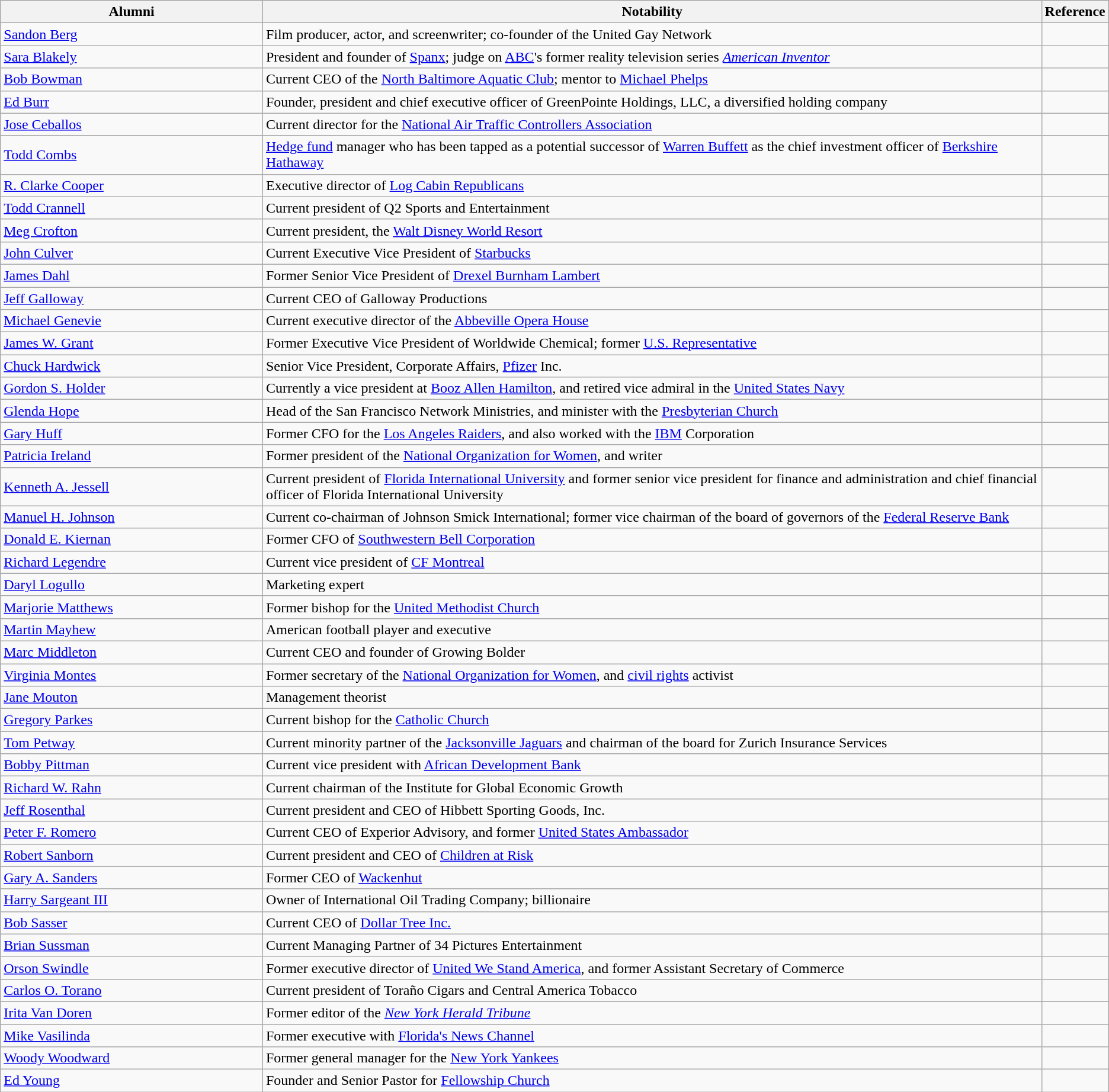<table class="wikitable vertical-align-top">
<tr>
<th style="width:25%;">Alumni</th>
<th style="width:75%;">Notability</th>
<th style="width:*;" class="unsortable">Reference<br></th>
</tr>
<tr>
<td><a href='#'>Sandon Berg</a></td>
<td>Film producer, actor, and screenwriter; co-founder of the United Gay Network</td>
<td></td>
</tr>
<tr>
<td><a href='#'>Sara Blakely</a></td>
<td>President and founder of <a href='#'>Spanx</a>; judge on <a href='#'>ABC</a>'s former reality television series <em><a href='#'>American Inventor</a></em></td>
<td></td>
</tr>
<tr>
<td><a href='#'>Bob Bowman</a></td>
<td>Current CEO of the <a href='#'>North Baltimore Aquatic Club</a>; mentor to <a href='#'>Michael Phelps</a></td>
<td></td>
</tr>
<tr>
<td><a href='#'>Ed Burr</a></td>
<td>Founder, president and chief executive officer of GreenPointe Holdings, LLC, a diversified holding company</td>
<td></td>
</tr>
<tr>
<td><a href='#'>Jose Ceballos</a></td>
<td>Current director for the <a href='#'>National Air Traffic Controllers Association</a></td>
<td></td>
</tr>
<tr>
<td><a href='#'>Todd Combs</a></td>
<td><a href='#'>Hedge fund</a> manager who has been tapped as a potential successor of <a href='#'>Warren Buffett</a> as the chief investment officer of <a href='#'>Berkshire Hathaway</a></td>
<td></td>
</tr>
<tr>
<td><a href='#'>R. Clarke Cooper</a></td>
<td>Executive director of <a href='#'>Log Cabin Republicans</a></td>
<td></td>
</tr>
<tr>
<td><a href='#'>Todd Crannell</a></td>
<td>Current president of Q2 Sports and Entertainment</td>
<td></td>
</tr>
<tr>
<td><a href='#'>Meg Crofton</a></td>
<td>Current president, the <a href='#'>Walt Disney World Resort</a></td>
<td></td>
</tr>
<tr>
<td><a href='#'>John Culver</a></td>
<td>Current Executive Vice President of <a href='#'>Starbucks</a></td>
<td></td>
</tr>
<tr>
<td><a href='#'>James Dahl</a></td>
<td>Former Senior Vice President of <a href='#'>Drexel Burnham Lambert</a></td>
<td></td>
</tr>
<tr>
<td><a href='#'>Jeff Galloway</a></td>
<td>Current CEO of Galloway Productions</td>
<td></td>
</tr>
<tr>
<td><a href='#'>Michael Genevie</a></td>
<td>Current executive director of the <a href='#'>Abbeville Opera House</a></td>
<td></td>
</tr>
<tr>
<td><a href='#'>James W. Grant</a></td>
<td>Former Executive Vice President of Worldwide Chemical; former <a href='#'>U.S. Representative</a></td>
<td></td>
</tr>
<tr>
<td><a href='#'>Chuck Hardwick</a></td>
<td>Senior Vice President, Corporate Affairs, <a href='#'>Pfizer</a> Inc.</td>
<td></td>
</tr>
<tr>
<td><a href='#'>Gordon S. Holder</a></td>
<td>Currently a vice president at <a href='#'>Booz Allen Hamilton</a>, and retired vice admiral in the <a href='#'>United States Navy</a></td>
<td></td>
</tr>
<tr>
<td><a href='#'>Glenda Hope</a></td>
<td>Head of the San Francisco Network Ministries, and minister with the <a href='#'>Presbyterian Church</a></td>
<td></td>
</tr>
<tr>
<td><a href='#'>Gary Huff</a></td>
<td>Former CFO for the <a href='#'>Los Angeles Raiders</a>, and also worked with the <a href='#'>IBM</a> Corporation</td>
<td></td>
</tr>
<tr>
<td><a href='#'>Patricia Ireland</a></td>
<td>Former president of the <a href='#'>National Organization for Women</a>, and writer</td>
<td></td>
</tr>
<tr>
<td><a href='#'>Kenneth A. Jessell</a></td>
<td>Current president of <a href='#'>Florida International University</a> and former senior vice president for finance and administration and chief financial officer of Florida International University</td>
<td></td>
</tr>
<tr>
<td><a href='#'>Manuel H. Johnson</a></td>
<td>Current co-chairman of Johnson Smick International; former vice chairman of the board of governors of the <a href='#'>Federal Reserve Bank</a></td>
<td></td>
</tr>
<tr>
<td><a href='#'>Donald E. Kiernan</a></td>
<td>Former CFO of <a href='#'>Southwestern Bell Corporation</a></td>
<td></td>
</tr>
<tr>
<td><a href='#'>Richard Legendre</a></td>
<td>Current vice president of <a href='#'>CF Montreal</a></td>
<td></td>
</tr>
<tr>
<td><a href='#'>Daryl Logullo</a></td>
<td>Marketing expert</td>
<td></td>
</tr>
<tr>
<td><a href='#'>Marjorie Matthews</a></td>
<td>Former bishop for the <a href='#'>United Methodist Church</a></td>
<td></td>
</tr>
<tr>
<td><a href='#'>Martin Mayhew</a></td>
<td>American football player and executive</td>
<td></td>
</tr>
<tr>
<td><a href='#'>Marc Middleton</a></td>
<td>Current CEO and founder of Growing Bolder</td>
<td></td>
</tr>
<tr>
<td><a href='#'>Virginia Montes</a></td>
<td>Former secretary of the <a href='#'>National Organization for Women</a>, and <a href='#'>civil rights</a> activist</td>
<td></td>
</tr>
<tr>
<td><a href='#'>Jane Mouton</a></td>
<td>Management theorist</td>
<td></td>
</tr>
<tr>
<td><a href='#'>Gregory Parkes</a></td>
<td>Current bishop for the <a href='#'>Catholic Church</a></td>
<td></td>
</tr>
<tr>
<td><a href='#'>Tom Petway</a></td>
<td>Current minority partner of the <a href='#'>Jacksonville Jaguars</a> and chairman of the board for Zurich Insurance Services</td>
<td></td>
</tr>
<tr>
<td><a href='#'>Bobby Pittman</a></td>
<td>Current vice president with <a href='#'>African Development Bank</a></td>
<td></td>
</tr>
<tr>
<td><a href='#'>Richard W. Rahn</a></td>
<td>Current chairman of the Institute for Global Economic Growth</td>
<td></td>
</tr>
<tr>
<td><a href='#'>Jeff Rosenthal</a></td>
<td>Current president and CEO of Hibbett Sporting Goods, Inc.</td>
<td></td>
</tr>
<tr>
<td><a href='#'>Peter F. Romero</a></td>
<td>Current CEO of Experior Advisory, and former <a href='#'>United States Ambassador</a></td>
<td></td>
</tr>
<tr>
<td><a href='#'>Robert Sanborn</a></td>
<td>Current president and CEO of <a href='#'>Children at Risk</a></td>
<td></td>
</tr>
<tr>
<td><a href='#'>Gary A. Sanders</a></td>
<td>Former CEO of <a href='#'>Wackenhut</a></td>
<td></td>
</tr>
<tr>
<td><a href='#'>Harry Sargeant III</a></td>
<td>Owner of International Oil Trading Company; billionaire</td>
<td></td>
</tr>
<tr>
<td><a href='#'>Bob Sasser</a></td>
<td>Current CEO of <a href='#'>Dollar Tree Inc.</a></td>
<td></td>
</tr>
<tr>
<td><a href='#'>Brian Sussman</a></td>
<td>Current Managing Partner of 34 Pictures Entertainment</td>
<td></td>
</tr>
<tr>
<td><a href='#'>Orson Swindle</a></td>
<td>Former executive director of <a href='#'>United We Stand America</a>, and former Assistant Secretary of Commerce</td>
<td></td>
</tr>
<tr>
<td><a href='#'>Carlos O. Torano</a></td>
<td>Current president of Toraño Cigars and Central America Tobacco</td>
<td></td>
</tr>
<tr>
<td><a href='#'>Irita Van Doren</a></td>
<td>Former editor of the <em><a href='#'>New York Herald Tribune</a></em></td>
<td></td>
</tr>
<tr>
<td><a href='#'>Mike Vasilinda</a></td>
<td>Former executive with <a href='#'>Florida's News Channel</a></td>
<td></td>
</tr>
<tr>
<td><a href='#'>Woody Woodward</a></td>
<td>Former general manager for the <a href='#'>New York Yankees</a></td>
<td></td>
</tr>
<tr>
<td><a href='#'>Ed Young</a></td>
<td>Founder and Senior Pastor for <a href='#'>Fellowship Church</a></td>
<td></td>
</tr>
</table>
